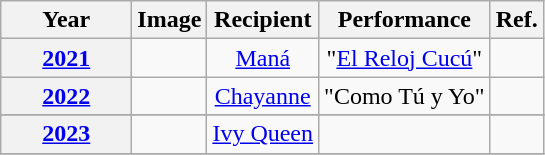<table class="wikitable plainrowheaders sortable" style="text-align:center;">
<tr>
<th scope="col" style="width:5em;">Year</th>
<th scope="col">Image</th>
<th scope="col">Recipient</th>
<th scope="col">Performance</th>
<th scope="col" class="unsortable">Ref.</th>
</tr>
<tr>
<th scope="row" style="text-align:center;"><a href='#'>2021</a></th>
<td></td>
<td><a href='#'>Maná</a></td>
<td>"<a href='#'>El Reloj Cucú</a>"</td>
<td></td>
</tr>
<tr>
<th scope="row" style="text-align:center;"><a href='#'>2022</a></th>
<td></td>
<td><a href='#'>Chayanne</a></td>
<td>"Como Tú y Yo"</td>
<td></td>
</tr>
<tr>
</tr>
<tr>
<th scope="row" style="text-align:center;"><a href='#'>2023</a></th>
<td></td>
<td><a href='#'>Ivy Queen</a></td>
<td></td>
<td></td>
</tr>
<tr>
</tr>
</table>
